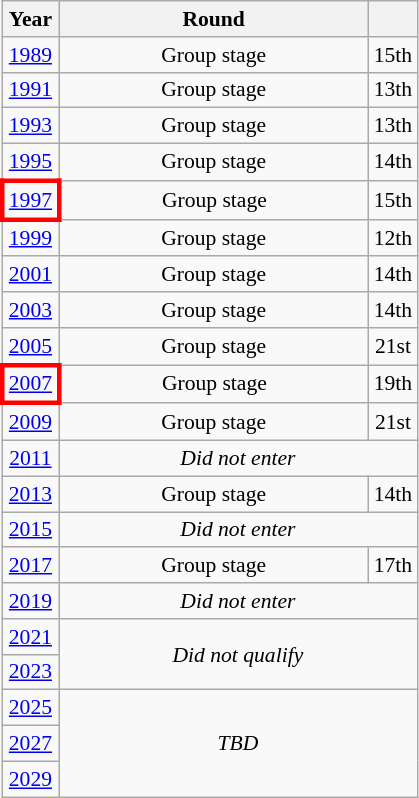<table class="wikitable" style="text-align: center; font-size:90%">
<tr>
<th>Year</th>
<th style="width:200px">Round</th>
<th></th>
</tr>
<tr>
<td><a href='#'>1989</a></td>
<td>Group stage</td>
<td>15th</td>
</tr>
<tr>
<td><a href='#'>1991</a></td>
<td>Group stage</td>
<td>13th</td>
</tr>
<tr>
<td><a href='#'>1993</a></td>
<td>Group stage</td>
<td>13th</td>
</tr>
<tr>
<td><a href='#'>1995</a></td>
<td>Group stage</td>
<td>14th</td>
</tr>
<tr>
<td style="border: 3px solid red"><a href='#'>1997</a></td>
<td>Group stage</td>
<td>15th</td>
</tr>
<tr>
<td><a href='#'>1999</a></td>
<td>Group stage</td>
<td>12th</td>
</tr>
<tr>
<td><a href='#'>2001</a></td>
<td>Group stage</td>
<td>14th</td>
</tr>
<tr>
<td><a href='#'>2003</a></td>
<td>Group stage</td>
<td>14th</td>
</tr>
<tr>
<td><a href='#'>2005</a></td>
<td>Group stage</td>
<td>21st</td>
</tr>
<tr>
<td style="border: 3px solid red"><a href='#'>2007</a></td>
<td>Group stage</td>
<td>19th</td>
</tr>
<tr>
<td><a href='#'>2009</a></td>
<td>Group stage</td>
<td>21st</td>
</tr>
<tr>
<td><a href='#'>2011</a></td>
<td colspan="2"><em>Did not enter</em></td>
</tr>
<tr>
<td><a href='#'>2013</a></td>
<td>Group stage</td>
<td>14th</td>
</tr>
<tr>
<td><a href='#'>2015</a></td>
<td colspan="2"><em>Did not enter</em></td>
</tr>
<tr>
<td><a href='#'>2017</a></td>
<td>Group stage</td>
<td>17th</td>
</tr>
<tr>
<td><a href='#'>2019</a></td>
<td colspan="2"><em>Did not enter</em></td>
</tr>
<tr>
<td><a href='#'>2021</a></td>
<td colspan="2" rowspan="2"><em>Did not qualify</em></td>
</tr>
<tr>
<td><a href='#'>2023</a></td>
</tr>
<tr>
<td><a href='#'>2025</a></td>
<td colspan="2" rowspan="3"><em>TBD</em></td>
</tr>
<tr>
<td><a href='#'>2027</a></td>
</tr>
<tr>
<td><a href='#'>2029</a></td>
</tr>
</table>
